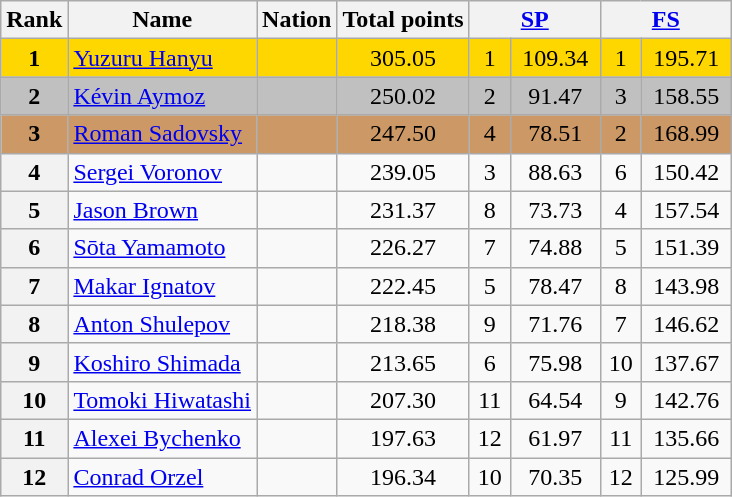<table class="wikitable sortable">
<tr>
<th>Rank</th>
<th>Name</th>
<th>Nation</th>
<th>Total points</th>
<th colspan="2" width="80px"><a href='#'>SP</a></th>
<th colspan="2" width="80px"><a href='#'>FS</a></th>
</tr>
<tr bgcolor="gold">
<td align="center"><strong>1</strong></td>
<td><a href='#'>Yuzuru Hanyu</a></td>
<td></td>
<td align="center">305.05</td>
<td align="center">1</td>
<td align="center">109.34</td>
<td align="center">1</td>
<td align="center">195.71</td>
</tr>
<tr bgcolor="silver">
<td align="center"><strong>2</strong></td>
<td><a href='#'>Kévin Aymoz</a></td>
<td></td>
<td align="center">250.02</td>
<td align="center">2</td>
<td align="center">91.47</td>
<td align="center">3</td>
<td align="center">158.55</td>
</tr>
<tr bgcolor="cc9966">
<td align="center"><strong>3</strong></td>
<td><a href='#'>Roman Sadovsky</a></td>
<td></td>
<td align="center">247.50</td>
<td align="center">4</td>
<td align="center">78.51</td>
<td align="center">2</td>
<td align="center">168.99</td>
</tr>
<tr>
<th>4</th>
<td><a href='#'>Sergei Voronov</a></td>
<td></td>
<td align="center">239.05</td>
<td align="center">3</td>
<td align="center">88.63</td>
<td align="center">6</td>
<td align="center">150.42</td>
</tr>
<tr>
<th>5</th>
<td><a href='#'>Jason Brown</a></td>
<td></td>
<td align="center">231.37</td>
<td align="center">8</td>
<td align="center">73.73</td>
<td align="center">4</td>
<td align="center">157.54</td>
</tr>
<tr>
<th>6</th>
<td><a href='#'>Sōta Yamamoto</a></td>
<td></td>
<td align="center">226.27</td>
<td align="center">7</td>
<td align="center">74.88</td>
<td align="center">5</td>
<td align="center">151.39</td>
</tr>
<tr>
<th>7</th>
<td><a href='#'>Makar Ignatov</a></td>
<td></td>
<td align="center">222.45</td>
<td align="center">5</td>
<td align="center">78.47</td>
<td align="center">8</td>
<td align="center">143.98</td>
</tr>
<tr>
<th>8</th>
<td><a href='#'>Anton Shulepov</a></td>
<td></td>
<td align="center">218.38</td>
<td align="center">9</td>
<td align="center">71.76</td>
<td align="center">7</td>
<td align="center">146.62</td>
</tr>
<tr>
<th>9</th>
<td><a href='#'>Koshiro Shimada</a></td>
<td></td>
<td align="center">213.65</td>
<td align="center">6</td>
<td align="center">75.98</td>
<td align="center">10</td>
<td align="center">137.67</td>
</tr>
<tr>
<th>10</th>
<td><a href='#'>Tomoki Hiwatashi</a></td>
<td></td>
<td align="center">207.30</td>
<td align="center">11</td>
<td align="center">64.54</td>
<td align="center">9</td>
<td align="center">142.76</td>
</tr>
<tr>
<th>11</th>
<td><a href='#'>Alexei Bychenko</a></td>
<td></td>
<td align="center">197.63</td>
<td align="center">12</td>
<td align="center">61.97</td>
<td align="center">11</td>
<td align="center">135.66</td>
</tr>
<tr>
<th>12</th>
<td><a href='#'>Conrad Orzel</a></td>
<td></td>
<td align="center">196.34</td>
<td align="center">10</td>
<td align="center">70.35</td>
<td align="center">12</td>
<td align="center">125.99</td>
</tr>
</table>
